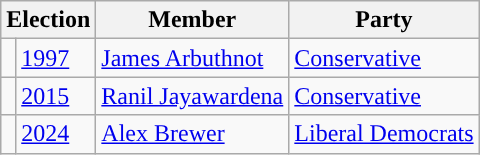<table class="wikitable">
<tr>
<th colspan="2">Election</th>
<th>Member</th>
<th>Party</th>
</tr>
<tr>
<td style="color:inherit;background-color: "></td>
<td><a href='#'>1997</a></td>
<td><a href='#'>James Arbuthnot</a></td>
<td><a href='#'>Conservative</a></td>
</tr>
<tr>
<td style="color:inherit;background-color: "></td>
<td><a href='#'>2015</a></td>
<td><a href='#'>Ranil Jayawardena</a></td>
<td><a href='#'>Conservative</a></td>
</tr>
<tr>
<td style="color:inherit;background-color: "></td>
<td><a href='#'>2024</a></td>
<td><a href='#'>Alex Brewer</a></td>
<td><a href='#'>Liberal Democrats</a></td>
</tr>
</table>
